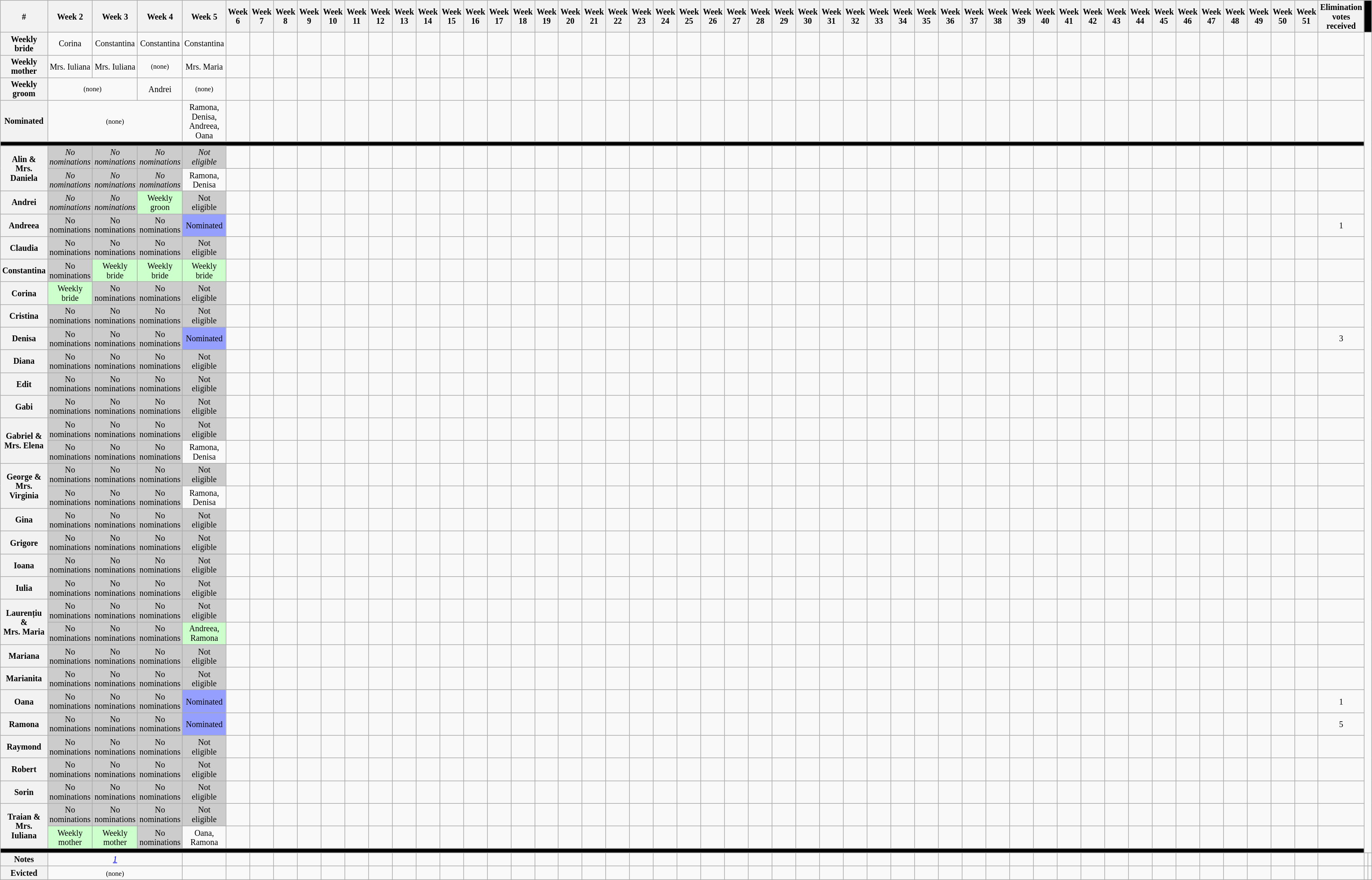<table class="wikitable" style="text-align:center; width:100%; font-size:83%; line-height:15px">
<tr>
<th rowspan=2 style="width:1990%">#</th>
<th rowspan=2 style="width:20%">Week 2</th>
<th rowspan=2 style="width:20%">Week 3</th>
<th rowspan=2 style="width:6%">Week 4</th>
<th rowspan=2 style="width:6%">Week 5</th>
<th rowspan=2 style="width:6%">Week 6</th>
<th rowspan=2 style="width:6%">Week 7</th>
<th rowspan=2 style="width:6%">Week 8</th>
<th rowspan=2 style="width:6%">Week 9</th>
<th rowspan=2 style="width:6%">Week 10</th>
<th rowspan=2 style="width:6%">Week 11</th>
<th rowspan=2 style="width:6%">Week 12</th>
<th rowspan=2 style="width:6%">Week 13</th>
<th rowspan=2 style="width:6%">Week 14</th>
<th rowspan=2 style="width:6%">Week 15</th>
<th rowspan=2 style="width:6%">Week 16</th>
<th rowspan=2 style="width:6%">Week 17</th>
<th rowspan=2 style="width:6%">Week 18</th>
<th rowspan=2 style="width:6%">Week 19</th>
<th rowspan=2 style="width:6%">Week 20</th>
<th rowspan=2 style="width:6%">Week 21</th>
<th rowspan=2 style="width:6%">Week 22</th>
<th rowspan=2 style="width:6%">Week 23</th>
<th rowspan=2 style="width:6%">Week 24</th>
<th rowspan=2 style="width:6%">Week 25</th>
<th rowspan=2 style="width:6%">Week 26</th>
<th rowspan=2 style="width:6%">Week 27</th>
<th rowspan=2 style="width:6%">Week 28</th>
<th rowspan=2 style="width:6%">Week 29</th>
<th rowspan=2 style="width:6%">Week 30</th>
<th rowspan=2 style="width:6%">Week 31</th>
<th rowspan=2 style="width:6%">Week 32</th>
<th rowspan=2 style="width:6%">Week 33</th>
<th rowspan=2 style="width:6%">Week 34</th>
<th rowspan=2 style="width:6%">Week 35</th>
<th rowspan=2 style="width:6%">Week 36</th>
<th rowspan=2 style="width:6%">Week 37</th>
<th rowspan=2 style="width:6%">Week 38</th>
<th rowspan=2 style="width:6%">Week 39</th>
<th rowspan=2 style="width:6%">Week 40</th>
<th rowspan=2 style="width:6%">Week 41</th>
<th rowspan=2 style="width:6%">Week 42</th>
<th rowspan=2 style="width:6%">Week 43</th>
<th rowspan=2 style="width:6%">Week 44</th>
<th rowspan=2 style="width:6%">Week 45</th>
<th rowspan=2 style="width:6%">Week 46</th>
<th rowspan=2 style="width:6%">Week 47</th>
<th rowspan=2 style="width:6%">Week 48</th>
<th rowspan=2 style="width:6%">Week 49</th>
<th rowspan=2 style="width:6%">Week 50</th>
<th rowspan=2 style="width:6%">Week 51</th>
<th style="width:1%" rowspan=2>Elimination votes received</th>
</tr>
<tr>
<td style="background:black;" colspan="52"></td>
</tr>
<tr>
<th>Weekly <br>bride<br></th>
<td>Corina</td>
<td>Constantina</td>
<td>Constantina</td>
<td>Constantina</td>
<td></td>
<td></td>
<td></td>
<td></td>
<td></td>
<td></td>
<td></td>
<td></td>
<td></td>
<td></td>
<td></td>
<td></td>
<td></td>
<td></td>
<td></td>
<td></td>
<td></td>
<td></td>
<td></td>
<td></td>
<td></td>
<td></td>
<td></td>
<td></td>
<td></td>
<td></td>
<td></td>
<td></td>
<td></td>
<td></td>
<td></td>
<td></td>
<td></td>
<td></td>
<td></td>
<td></td>
<td></td>
<td></td>
<td></td>
<td></td>
<td></td>
<td></td>
<td></td>
<td></td>
<td></td>
<td></td>
<td></td>
</tr>
<tr>
<th>Weekly mother</th>
<td>Mrs. Iuliana</td>
<td>Mrs. Iuliana</td>
<td><small>(none)</small></td>
<td>Mrs. Maria</td>
<td></td>
<td></td>
<td></td>
<td></td>
<td></td>
<td></td>
<td></td>
<td></td>
<td></td>
<td></td>
<td></td>
<td></td>
<td></td>
<td></td>
<td></td>
<td></td>
<td></td>
<td></td>
<td></td>
<td></td>
<td></td>
<td></td>
<td></td>
<td></td>
<td></td>
<td></td>
<td></td>
<td></td>
<td></td>
<td></td>
<td></td>
<td></td>
<td></td>
<td></td>
<td></td>
<td></td>
<td></td>
<td></td>
<td></td>
<td></td>
<td></td>
<td></td>
<td></td>
<td></td>
<td></td>
<td></td>
<td></td>
</tr>
<tr>
<th>Weekly <br>groom<br></th>
<td colspan="2"><small>(none)</small></td>
<td>Andrei</td>
<td><small>(none)</small></td>
<td></td>
<td></td>
<td></td>
<td></td>
<td></td>
<td></td>
<td></td>
<td></td>
<td></td>
<td></td>
<td></td>
<td></td>
<td></td>
<td></td>
<td></td>
<td></td>
<td></td>
<td></td>
<td></td>
<td></td>
<td></td>
<td></td>
<td></td>
<td></td>
<td></td>
<td></td>
<td></td>
<td></td>
<td></td>
<td></td>
<td></td>
<td></td>
<td></td>
<td></td>
<td></td>
<td></td>
<td></td>
<td></td>
<td></td>
<td></td>
<td></td>
<td></td>
<td></td>
<td></td>
<td></td>
<td></td>
<td></td>
</tr>
<tr>
<th>Nominated</th>
<td colspan="3"><small>(none)</small></td>
<td>Ramona,<br>Denisa,<br>Andreea,<br>Oana</td>
<td></td>
<td></td>
<td></td>
<td></td>
<td></td>
<td></td>
<td></td>
<td></td>
<td></td>
<td></td>
<td></td>
<td></td>
<td></td>
<td></td>
<td></td>
<td></td>
<td></td>
<td></td>
<td></td>
<td></td>
<td></td>
<td></td>
<td></td>
<td></td>
<td></td>
<td></td>
<td></td>
<td></td>
<td></td>
<td></td>
<td></td>
<td></td>
<td></td>
<td></td>
<td></td>
<td></td>
<td></td>
<td></td>
<td></td>
<td></td>
<td></td>
<td></td>
<td></td>
<td></td>
<td></td>
<td></td>
<td></td>
</tr>
<tr>
<td style="background:black;" colspan="52"></td>
</tr>
<tr>
<th rowspan=2>Alin & <br>Mrs. Daniela<br></th>
<td style="background:#ccc; text-align:center;"><em>No<br>nominations</em></td>
<td style="background:#ccc; text-align:center;"><em>No<br>nominations</em></td>
<td style="background:#ccc; text-align:center;"><em>No<br>nominations</em></td>
<td style="background:#ccc; text-align:center;"><em>Not<br>eligible</em></td>
<td></td>
<td></td>
<td></td>
<td></td>
<td></td>
<td></td>
<td></td>
<td></td>
<td></td>
<td></td>
<td></td>
<td></td>
<td></td>
<td></td>
<td></td>
<td></td>
<td></td>
<td></td>
<td></td>
<td></td>
<td></td>
<td></td>
<td></td>
<td></td>
<td></td>
<td></td>
<td></td>
<td></td>
<td></td>
<td></td>
<td></td>
<td></td>
<td></td>
<td></td>
<td></td>
<td></td>
<td></td>
<td></td>
<td></td>
<td></td>
<td></td>
<td></td>
<td></td>
<td></td>
<td></td>
<td></td>
<td></td>
</tr>
<tr>
<td style="background:#ccc; text-align:center;"><em>No<br>nominations</em></td>
<td style="background:#ccc; text-align:center;"><em>No<br>nominations</em></td>
<td style="background:#ccc; text-align:center;"><em>No<br>nominations</em></td>
<td>Ramona,<br>Denisa</td>
<td></td>
<td></td>
<td></td>
<td></td>
<td></td>
<td></td>
<td></td>
<td></td>
<td></td>
<td></td>
<td></td>
<td></td>
<td></td>
<td></td>
<td></td>
<td></td>
<td></td>
<td></td>
<td></td>
<td></td>
<td></td>
<td></td>
<td></td>
<td></td>
<td></td>
<td></td>
<td></td>
<td></td>
<td></td>
<td></td>
<td></td>
<td></td>
<td></td>
<td></td>
<td></td>
<td></td>
<td></td>
<td></td>
<td></td>
<td></td>
<td></td>
<td></td>
<td></td>
<td></td>
<td></td>
<td></td>
<td></td>
</tr>
<tr>
<th>Andrei</th>
<td style="background:#ccc; text-align:center;"><em>No<br>nominations</em></td>
<td style="background:#ccc; text-align:center;"><em>No<br>nominations<strong></td>
<td style="background:#cfc;"></em>Weekly<br>groon<em></td>
<td style="background:#ccc; text-align:center;"></em>Not<br>eligible<em></td>
<td></td>
<td></td>
<td></td>
<td></td>
<td></td>
<td></td>
<td></td>
<td></td>
<td></td>
<td></td>
<td></td>
<td></td>
<td></td>
<td></td>
<td></td>
<td></td>
<td></td>
<td></td>
<td></td>
<td></td>
<td></td>
<td></td>
<td></td>
<td></td>
<td></td>
<td></td>
<td></td>
<td></td>
<td></td>
<td></td>
<td></td>
<td></td>
<td></td>
<td></td>
<td></td>
<td></td>
<td></td>
<td></td>
<td></td>
<td></td>
<td></td>
<td></td>
<td></td>
<td></td>
<td></td>
<td></td>
<td></td>
</tr>
<tr>
<th>Andreea</th>
<td style="background:#ccc; text-align:center;"></em>No<br>nominations<em></td>
<td style="background:#ccc; text-align:center;"></em>No<br>nominations<em></td>
<td style="background:#ccc; text-align:center;"></em>No<br>nominations<em></td>
<td style="background:#959ffd;"></em>Nominated<em></td>
<td></td>
<td></td>
<td></td>
<td></td>
<td></td>
<td></td>
<td></td>
<td></td>
<td></td>
<td></td>
<td></td>
<td></td>
<td></td>
<td></td>
<td></td>
<td></td>
<td></td>
<td></td>
<td></td>
<td></td>
<td></td>
<td></td>
<td></td>
<td></td>
<td></td>
<td></td>
<td></td>
<td></td>
<td></td>
<td></td>
<td></td>
<td></td>
<td></td>
<td></td>
<td></td>
<td></td>
<td></td>
<td></td>
<td></td>
<td></td>
<td></td>
<td></td>
<td></td>
<td></td>
<td></td>
<td></td>
<td>1</td>
</tr>
<tr>
<th>Claudia</th>
<td style="background:#ccc; text-align:center;"></em>No<br>nominations<em></td>
<td style="background:#ccc; text-align:center;"></em>No<br>nominations<em></td>
<td style="background:#ccc; text-align:center;"></em>No<br>nominations<em></td>
<td style="background:#ccc; text-align:center;"></em>Not<br>eligible<em></td>
<td></td>
<td></td>
<td></td>
<td></td>
<td></td>
<td></td>
<td></td>
<td></td>
<td></td>
<td></td>
<td></td>
<td></td>
<td></td>
<td></td>
<td></td>
<td></td>
<td></td>
<td></td>
<td></td>
<td></td>
<td></td>
<td></td>
<td></td>
<td></td>
<td></td>
<td></td>
<td></td>
<td></td>
<td></td>
<td></td>
<td></td>
<td></td>
<td></td>
<td></td>
<td></td>
<td></td>
<td></td>
<td></td>
<td></td>
<td></td>
<td></td>
<td></td>
<td></td>
<td></td>
<td></td>
<td></td>
<td></td>
</tr>
<tr>
<th>Constantina</th>
<td style="background:#ccc; text-align:center;"></em>No<br>nominations<em></td>
<td style="background:#cfc;"></em>Weekly<br>bride<em></td>
<td style="background:#cfc;"></em>Weekly<br>bride<em></td>
<td style="background:#cfc;"></em>Weekly<br>bride<em></td>
<td></td>
<td></td>
<td></td>
<td></td>
<td></td>
<td></td>
<td></td>
<td></td>
<td></td>
<td></td>
<td></td>
<td></td>
<td></td>
<td></td>
<td></td>
<td></td>
<td></td>
<td></td>
<td></td>
<td></td>
<td></td>
<td></td>
<td></td>
<td></td>
<td></td>
<td></td>
<td></td>
<td></td>
<td></td>
<td></td>
<td></td>
<td></td>
<td></td>
<td></td>
<td></td>
<td></td>
<td></td>
<td></td>
<td></td>
<td></td>
<td></td>
<td></td>
<td></td>
<td></td>
<td></td>
<td></td>
<td></td>
</tr>
<tr>
<th>Corina</th>
<td style="background:#cfc;"></em>Weekly<br>bride<em></td>
<td style="background:#ccc; text-align:center;"></em>No<br>nominations<em></td>
<td style="background:#ccc; text-align:center;"></em>No<br>nominations<em></td>
<td style="background:#ccc; text-align:center;"></em>Not<br>eligible<em></td>
<td></td>
<td></td>
<td></td>
<td></td>
<td></td>
<td></td>
<td></td>
<td></td>
<td></td>
<td></td>
<td></td>
<td></td>
<td></td>
<td></td>
<td></td>
<td></td>
<td></td>
<td></td>
<td></td>
<td></td>
<td></td>
<td></td>
<td></td>
<td></td>
<td></td>
<td></td>
<td></td>
<td></td>
<td></td>
<td></td>
<td></td>
<td></td>
<td></td>
<td></td>
<td></td>
<td></td>
<td></td>
<td></td>
<td></td>
<td></td>
<td></td>
<td></td>
<td></td>
<td></td>
<td></td>
<td></td>
<td></td>
</tr>
<tr>
<th>Cristina</th>
<td style="background:#ccc; text-align:center;"></em>No<br>nominations<em></td>
<td style="background:#ccc; text-align:center;"></em>No<br>nominations<em></td>
<td style="background:#ccc; text-align:center;"></em>No<br>nominations<em></td>
<td style="background:#ccc; text-align:center;"></em>Not<br>eligible<em></td>
<td></td>
<td></td>
<td></td>
<td></td>
<td></td>
<td></td>
<td></td>
<td></td>
<td></td>
<td></td>
<td></td>
<td></td>
<td></td>
<td></td>
<td></td>
<td></td>
<td></td>
<td></td>
<td></td>
<td></td>
<td></td>
<td></td>
<td></td>
<td></td>
<td></td>
<td></td>
<td></td>
<td></td>
<td></td>
<td></td>
<td></td>
<td></td>
<td></td>
<td></td>
<td></td>
<td></td>
<td></td>
<td></td>
<td></td>
<td></td>
<td></td>
<td></td>
<td></td>
<td></td>
<td></td>
<td></td>
<td></td>
</tr>
<tr>
<th>Denisa</th>
<td style="background:#ccc; text-align:center;"></em>No<br>nominations<em></td>
<td style="background:#ccc; text-align:center;"></em>No<br>nominations<em></td>
<td style="background:#ccc; text-align:center;"></em>No<br>nominations<em></td>
<td style="background:#959ffd;"></em>Nominated<em></td>
<td></td>
<td></td>
<td></td>
<td></td>
<td></td>
<td></td>
<td></td>
<td></td>
<td></td>
<td></td>
<td></td>
<td></td>
<td></td>
<td></td>
<td></td>
<td></td>
<td></td>
<td></td>
<td></td>
<td></td>
<td></td>
<td></td>
<td></td>
<td></td>
<td></td>
<td></td>
<td></td>
<td></td>
<td></td>
<td></td>
<td></td>
<td></td>
<td></td>
<td></td>
<td></td>
<td></td>
<td></td>
<td></td>
<td></td>
<td></td>
<td></td>
<td></td>
<td></td>
<td></td>
<td></td>
<td></td>
<td>3</td>
</tr>
<tr>
<th>Diana</th>
<td style="background:#ccc; text-align:center;"></em>No<br>nominations<em></td>
<td style="background:#ccc; text-align:center;"></em>No<br>nominations<em></td>
<td style="background:#ccc; text-align:center;"></em>No<br>nominations<em></td>
<td style="background:#ccc; text-align:center;"></em>Not<br>eligible<em></td>
<td></td>
<td></td>
<td></td>
<td></td>
<td></td>
<td></td>
<td></td>
<td></td>
<td></td>
<td></td>
<td></td>
<td></td>
<td></td>
<td></td>
<td></td>
<td></td>
<td></td>
<td></td>
<td></td>
<td></td>
<td></td>
<td></td>
<td></td>
<td></td>
<td></td>
<td></td>
<td></td>
<td></td>
<td></td>
<td></td>
<td></td>
<td></td>
<td></td>
<td></td>
<td></td>
<td></td>
<td></td>
<td></td>
<td></td>
<td></td>
<td></td>
<td></td>
<td></td>
<td></td>
<td></td>
<td></td>
<td></td>
</tr>
<tr>
<th>Edit</th>
<td style="background:#ccc; text-align:center;"></em>No<br>nominations<em></td>
<td style="background:#ccc; text-align:center;"></em>No<br>nominations<em></td>
<td style="background:#ccc; text-align:center;"></em>No<br>nominations<em></td>
<td style="background:#ccc; text-align:center;"></em>Not<br>eligible<em></td>
<td></td>
<td></td>
<td></td>
<td></td>
<td></td>
<td></td>
<td></td>
<td></td>
<td></td>
<td></td>
<td></td>
<td></td>
<td></td>
<td></td>
<td></td>
<td></td>
<td></td>
<td></td>
<td></td>
<td></td>
<td></td>
<td></td>
<td></td>
<td></td>
<td></td>
<td></td>
<td></td>
<td></td>
<td></td>
<td></td>
<td></td>
<td></td>
<td></td>
<td></td>
<td></td>
<td></td>
<td></td>
<td></td>
<td></td>
<td></td>
<td></td>
<td></td>
<td></td>
<td></td>
<td></td>
<td></td>
<td></td>
</tr>
<tr>
<th>Gabi</th>
<td style="background:#ccc; text-align:center;"></em>No<br>nominations<em></td>
<td style="background:#ccc; text-align:center;"></em>No<br>nominations<em></td>
<td style="background:#ccc; text-align:center;"></em>No<br>nominations<em></td>
<td style="background:#ccc; text-align:center;"></em>Not<br>eligible<em></td>
<td></td>
<td></td>
<td></td>
<td></td>
<td></td>
<td></td>
<td></td>
<td></td>
<td></td>
<td></td>
<td></td>
<td></td>
<td></td>
<td></td>
<td></td>
<td></td>
<td></td>
<td></td>
<td></td>
<td></td>
<td></td>
<td></td>
<td></td>
<td></td>
<td></td>
<td></td>
<td></td>
<td></td>
<td></td>
<td></td>
<td></td>
<td></td>
<td></td>
<td></td>
<td></td>
<td></td>
<td></td>
<td></td>
<td></td>
<td></td>
<td></td>
<td></td>
<td></td>
<td></td>
<td></td>
<td></td>
<td></td>
</tr>
<tr>
<th rowspan=2>Gabriel & <br>Mrs. Elena<br></th>
<td style="background:#ccc; text-align:center;"></em>No<br>nominations<em></td>
<td style="background:#ccc; text-align:center;"></em>No<br>nominations<em></td>
<td style="background:#ccc; text-align:center;"></em>No<br>nominations<em></td>
<td style="background:#ccc; text-align:center;"></em>Not<br>eligible<em></td>
<td></td>
<td></td>
<td></td>
<td></td>
<td></td>
<td></td>
<td></td>
<td></td>
<td></td>
<td></td>
<td></td>
<td></td>
<td></td>
<td></td>
<td></td>
<td></td>
<td></td>
<td></td>
<td></td>
<td></td>
<td></td>
<td></td>
<td></td>
<td></td>
<td></td>
<td></td>
<td></td>
<td></td>
<td></td>
<td></td>
<td></td>
<td></td>
<td></td>
<td></td>
<td></td>
<td></td>
<td></td>
<td></td>
<td></td>
<td></td>
<td></td>
<td></td>
<td></td>
<td></td>
<td></td>
<td></td>
<td></td>
</tr>
<tr>
<td style="background:#ccc; text-align:center;"></em>No<br>nominations<em></td>
<td style="background:#ccc; text-align:center;"></em>No<br>nominations<em></td>
<td style="background:#ccc; text-align:center;"></em>No<br>nominations<em></td>
<td>Ramona,<br>Denisa</td>
<td></td>
<td></td>
<td></td>
<td></td>
<td></td>
<td></td>
<td></td>
<td></td>
<td></td>
<td></td>
<td></td>
<td></td>
<td></td>
<td></td>
<td></td>
<td></td>
<td></td>
<td></td>
<td></td>
<td></td>
<td></td>
<td></td>
<td></td>
<td></td>
<td></td>
<td></td>
<td></td>
<td></td>
<td></td>
<td></td>
<td></td>
<td></td>
<td></td>
<td></td>
<td></td>
<td></td>
<td></td>
<td></td>
<td></td>
<td></td>
<td></td>
<td></td>
<td></td>
<td></td>
<td></td>
<td></td>
<td></td>
</tr>
<tr>
<th rowspan=2>George & <br>Mrs. Virginia<br></th>
<td style="background:#ccc; text-align:center;"></em>No<br>nominations<em></td>
<td style="background:#ccc; text-align:center;"></em>No<br>nominations<em></td>
<td style="background:#ccc; text-align:center;"></em>No<br>nominations<em></td>
<td style="background:#ccc; text-align:center;"></em>Not<br>eligible<em></td>
<td></td>
<td></td>
<td></td>
<td></td>
<td></td>
<td></td>
<td></td>
<td></td>
<td></td>
<td></td>
<td></td>
<td></td>
<td></td>
<td></td>
<td></td>
<td></td>
<td></td>
<td></td>
<td></td>
<td></td>
<td></td>
<td></td>
<td></td>
<td></td>
<td></td>
<td></td>
<td></td>
<td></td>
<td></td>
<td></td>
<td></td>
<td></td>
<td></td>
<td></td>
<td></td>
<td></td>
<td></td>
<td></td>
<td></td>
<td></td>
<td></td>
<td></td>
<td></td>
<td></td>
<td></td>
<td></td>
<td></td>
</tr>
<tr>
<td style="background:#ccc; text-align:center;"></em>No<br>nominations<em></td>
<td style="background:#ccc; text-align:center;"></em>No<br>nominations<em></td>
<td style="background:#ccc; text-align:center;"></em>No<br>nominations<em></td>
<td>Ramona,<br>Denisa</td>
<td></td>
<td></td>
<td></td>
<td></td>
<td></td>
<td></td>
<td></td>
<td></td>
<td></td>
<td></td>
<td></td>
<td></td>
<td></td>
<td></td>
<td></td>
<td></td>
<td></td>
<td></td>
<td></td>
<td></td>
<td></td>
<td></td>
<td></td>
<td></td>
<td></td>
<td></td>
<td></td>
<td></td>
<td></td>
<td></td>
<td></td>
<td></td>
<td></td>
<td></td>
<td></td>
<td></td>
<td></td>
<td></td>
<td></td>
<td></td>
<td></td>
<td></td>
<td></td>
<td></td>
<td></td>
<td></td>
<td></td>
</tr>
<tr>
<th>Gina</th>
<td style="background:#ccc; text-align:center;"></em>No<br>nominations<em></td>
<td style="background:#ccc; text-align:center;"></em>No<br>nominations<em></td>
<td style="background:#ccc; text-align:center;"></em>No<br>nominations<em></td>
<td style="background:#ccc; text-align:center;"></em>Not<br>eligible<em></td>
<td></td>
<td></td>
<td></td>
<td></td>
<td></td>
<td></td>
<td></td>
<td></td>
<td></td>
<td></td>
<td></td>
<td></td>
<td></td>
<td></td>
<td></td>
<td></td>
<td></td>
<td></td>
<td></td>
<td></td>
<td></td>
<td></td>
<td></td>
<td></td>
<td></td>
<td></td>
<td></td>
<td></td>
<td></td>
<td></td>
<td></td>
<td></td>
<td></td>
<td></td>
<td></td>
<td></td>
<td></td>
<td></td>
<td></td>
<td></td>
<td></td>
<td></td>
<td></td>
<td></td>
<td></td>
<td></td>
<td></td>
</tr>
<tr>
<th>Grigore</th>
<td style="background:#ccc; text-align:center;"></em>No<br>nominations<em></td>
<td style="background:#ccc; text-align:center;"></em>No<br>nominations<em></td>
<td style="background:#ccc; text-align:center;"></em>No<br>nominations<em></td>
<td style="background:#ccc; text-align:center;"></em>Not<br>eligible<em></td>
<td></td>
<td></td>
<td></td>
<td></td>
<td></td>
<td></td>
<td></td>
<td></td>
<td></td>
<td></td>
<td></td>
<td></td>
<td></td>
<td></td>
<td></td>
<td></td>
<td></td>
<td></td>
<td></td>
<td></td>
<td></td>
<td></td>
<td></td>
<td></td>
<td></td>
<td></td>
<td></td>
<td></td>
<td></td>
<td></td>
<td></td>
<td></td>
<td></td>
<td></td>
<td></td>
<td></td>
<td></td>
<td></td>
<td></td>
<td></td>
<td></td>
<td></td>
<td></td>
<td></td>
<td></td>
<td></td>
<td></td>
</tr>
<tr>
<th>Ioana</th>
<td style="background:#ccc; text-align:center;"></em>No<br>nominations<em></td>
<td style="background:#ccc; text-align:center;"></em>No<br>nominations<em></td>
<td style="background:#ccc; text-align:center;"></em>No<br>nominations<em></td>
<td style="background:#ccc; text-align:center;"></em>Not<br>eligible<em></td>
<td></td>
<td></td>
<td></td>
<td></td>
<td></td>
<td></td>
<td></td>
<td></td>
<td></td>
<td></td>
<td></td>
<td></td>
<td></td>
<td></td>
<td></td>
<td></td>
<td></td>
<td></td>
<td></td>
<td></td>
<td></td>
<td></td>
<td></td>
<td></td>
<td></td>
<td></td>
<td></td>
<td></td>
<td></td>
<td></td>
<td></td>
<td></td>
<td></td>
<td></td>
<td></td>
<td></td>
<td></td>
<td></td>
<td></td>
<td></td>
<td></td>
<td></td>
<td></td>
<td></td>
<td></td>
<td></td>
<td></td>
</tr>
<tr>
<th>Iulia</th>
<td style="background:#ccc; text-align:center;"></em>No<br>nominations<em></td>
<td style="background:#ccc; text-align:center;"></em>No<br>nominations<em></td>
<td style="background:#ccc; text-align:center;"></em>No<br>nominations<em></td>
<td style="background:#ccc; text-align:center;"></em>Not<br>eligible<em></td>
<td></td>
<td></td>
<td></td>
<td></td>
<td></td>
<td></td>
<td></td>
<td></td>
<td></td>
<td></td>
<td></td>
<td></td>
<td></td>
<td></td>
<td></td>
<td></td>
<td></td>
<td></td>
<td></td>
<td></td>
<td></td>
<td></td>
<td></td>
<td></td>
<td></td>
<td></td>
<td></td>
<td></td>
<td></td>
<td></td>
<td></td>
<td></td>
<td></td>
<td></td>
<td></td>
<td></td>
<td></td>
<td></td>
<td></td>
<td></td>
<td></td>
<td></td>
<td></td>
<td></td>
<td></td>
<td></td>
<td></td>
</tr>
<tr>
<th rowspan=2>Laurențiu & <br>Mrs. Maria<br></th>
<td style="background:#ccc; text-align:center;"></em>No<br>nominations<em></td>
<td style="background:#ccc; text-align:center;"></em>No<br>nominations<em></td>
<td style="background:#ccc; text-align:center;"></em>No<br>nominations<em></td>
<td style="background:#ccc; text-align:center;"></em>Not<br>eligible<em></td>
<td></td>
<td></td>
<td></td>
<td></td>
<td></td>
<td></td>
<td></td>
<td></td>
<td></td>
<td></td>
<td></td>
<td></td>
<td></td>
<td></td>
<td></td>
<td></td>
<td></td>
<td></td>
<td></td>
<td></td>
<td></td>
<td></td>
<td></td>
<td></td>
<td></td>
<td></td>
<td></td>
<td></td>
<td></td>
<td></td>
<td></td>
<td></td>
<td></td>
<td></td>
<td></td>
<td></td>
<td></td>
<td></td>
<td></td>
<td></td>
<td></td>
<td></td>
<td></td>
<td></td>
<td></td>
<td></td>
<td></td>
</tr>
<tr>
<td style="background:#ccc; text-align:center;"></em>No<br>nominations<em></td>
<td style="background:#ccc; text-align:center;"></em>No<br>nominations<em></td>
<td style="background:#ccc; text-align:center;"></em>No<br>nominations<em></td>
<td style="background:#cfc;"></em>Andreea,<br>Ramona<em></td>
<td></td>
<td></td>
<td></td>
<td></td>
<td></td>
<td></td>
<td></td>
<td></td>
<td></td>
<td></td>
<td></td>
<td></td>
<td></td>
<td></td>
<td></td>
<td></td>
<td></td>
<td></td>
<td></td>
<td></td>
<td></td>
<td></td>
<td></td>
<td></td>
<td></td>
<td></td>
<td></td>
<td></td>
<td></td>
<td></td>
<td></td>
<td></td>
<td></td>
<td></td>
<td></td>
<td></td>
<td></td>
<td></td>
<td></td>
<td></td>
<td></td>
<td></td>
<td></td>
<td></td>
<td></td>
<td></td>
<td></td>
</tr>
<tr>
<th>Mariana</th>
<td style="background:#ccc; text-align:center;"></em>No<br>nominations<em></td>
<td style="background:#ccc; text-align:center;"></em>No<br>nominations<em></td>
<td style="background:#ccc; text-align:center;"></em>No<br>nominations<em></td>
<td style="background:#ccc; text-align:center;"></em>Not<br>eligible<em></td>
<td></td>
<td></td>
<td></td>
<td></td>
<td></td>
<td></td>
<td></td>
<td></td>
<td></td>
<td></td>
<td></td>
<td></td>
<td></td>
<td></td>
<td></td>
<td></td>
<td></td>
<td></td>
<td></td>
<td></td>
<td></td>
<td></td>
<td></td>
<td></td>
<td></td>
<td></td>
<td></td>
<td></td>
<td></td>
<td></td>
<td></td>
<td></td>
<td></td>
<td></td>
<td></td>
<td></td>
<td></td>
<td></td>
<td></td>
<td></td>
<td></td>
<td></td>
<td></td>
<td></td>
<td></td>
<td></td>
<td></td>
</tr>
<tr>
<th>Marianita</th>
<td style="background:#ccc; text-align:center;"></em>No<br>nominations<em></td>
<td style="background:#ccc; text-align:center;"></em>No<br>nominations<em></td>
<td style="background:#ccc; text-align:center;"></em>No<br>nominations<em></td>
<td style="background:#ccc; text-align:center;"></em>Not<br>eligible<em></td>
<td></td>
<td></td>
<td></td>
<td></td>
<td></td>
<td></td>
<td></td>
<td></td>
<td></td>
<td></td>
<td></td>
<td></td>
<td></td>
<td></td>
<td></td>
<td></td>
<td></td>
<td></td>
<td></td>
<td></td>
<td></td>
<td></td>
<td></td>
<td></td>
<td></td>
<td></td>
<td></td>
<td></td>
<td></td>
<td></td>
<td></td>
<td></td>
<td></td>
<td></td>
<td></td>
<td></td>
<td></td>
<td></td>
<td></td>
<td></td>
<td></td>
<td></td>
<td></td>
<td></td>
<td></td>
<td></td>
<td></td>
</tr>
<tr>
<th>Oana</th>
<td style="background:#ccc; text-align:center;"></em>No<br>nominations<em></td>
<td style="background:#ccc; text-align:center;"></em>No<br>nominations<em></td>
<td style="background:#ccc; text-align:center;"></em>No<br>nominations<em></td>
<td style="background:#959ffd;"></em>Nominated<em></td>
<td></td>
<td></td>
<td></td>
<td></td>
<td></td>
<td></td>
<td></td>
<td></td>
<td></td>
<td></td>
<td></td>
<td></td>
<td></td>
<td></td>
<td></td>
<td></td>
<td></td>
<td></td>
<td></td>
<td></td>
<td></td>
<td></td>
<td></td>
<td></td>
<td></td>
<td></td>
<td></td>
<td></td>
<td></td>
<td></td>
<td></td>
<td></td>
<td></td>
<td></td>
<td></td>
<td></td>
<td></td>
<td></td>
<td></td>
<td></td>
<td></td>
<td></td>
<td></td>
<td></td>
<td></td>
<td></td>
<td>1</td>
</tr>
<tr>
<th>Ramona</th>
<td style="background:#ccc; text-align:center;"></em>No<br>nominations<em></td>
<td style="background:#ccc; text-align:center;"></em>No<br>nominations<em></td>
<td style="background:#ccc; text-align:center;"></em>No<br>nominations<em></td>
<td style="background:#959ffd;"></em>Nominated<em></td>
<td></td>
<td></td>
<td></td>
<td></td>
<td></td>
<td></td>
<td></td>
<td></td>
<td></td>
<td></td>
<td></td>
<td></td>
<td></td>
<td></td>
<td></td>
<td></td>
<td></td>
<td></td>
<td></td>
<td></td>
<td></td>
<td></td>
<td></td>
<td></td>
<td></td>
<td></td>
<td></td>
<td></td>
<td></td>
<td></td>
<td></td>
<td></td>
<td></td>
<td></td>
<td></td>
<td></td>
<td></td>
<td></td>
<td></td>
<td></td>
<td></td>
<td></td>
<td></td>
<td></td>
<td></td>
<td></td>
<td>5</td>
</tr>
<tr>
<th>Raymond</th>
<td style="background:#ccc; text-align:center;"></em>No<br>nominations<em></td>
<td style="background:#ccc; text-align:center;"></em>No<br>nominations<em></td>
<td style="background:#ccc; text-align:center;"></em>No<br>nominations<em></td>
<td style="background:#ccc; text-align:center;"></em>Not<br>eligible<em></td>
<td></td>
<td></td>
<td></td>
<td></td>
<td></td>
<td></td>
<td></td>
<td></td>
<td></td>
<td></td>
<td></td>
<td></td>
<td></td>
<td></td>
<td></td>
<td></td>
<td></td>
<td></td>
<td></td>
<td></td>
<td></td>
<td></td>
<td></td>
<td></td>
<td></td>
<td></td>
<td></td>
<td></td>
<td></td>
<td></td>
<td></td>
<td></td>
<td></td>
<td></td>
<td></td>
<td></td>
<td></td>
<td></td>
<td></td>
<td></td>
<td></td>
<td></td>
<td></td>
<td></td>
<td></td>
<td></td>
<td></td>
</tr>
<tr>
<th>Robert</th>
<td style="background:#ccc; text-align:center;"></em>No<br>nominations<em></td>
<td style="background:#ccc; text-align:center;"></em>No<br>nominations<em></td>
<td style="background:#ccc; text-align:center;"></em>No<br>nominations<em></td>
<td style="background:#ccc; text-align:center;"></em>Not<br>eligible<em></td>
<td></td>
<td></td>
<td></td>
<td></td>
<td></td>
<td></td>
<td></td>
<td></td>
<td></td>
<td></td>
<td></td>
<td></td>
<td></td>
<td></td>
<td></td>
<td></td>
<td></td>
<td></td>
<td></td>
<td></td>
<td></td>
<td></td>
<td></td>
<td></td>
<td></td>
<td></td>
<td></td>
<td></td>
<td></td>
<td></td>
<td></td>
<td></td>
<td></td>
<td></td>
<td></td>
<td></td>
<td></td>
<td></td>
<td></td>
<td></td>
<td></td>
<td></td>
<td></td>
<td></td>
<td></td>
<td></td>
<td></td>
</tr>
<tr>
<th>Sorin</th>
<td style="background:#ccc; text-align:center;"></em>No<br>nominations<em></td>
<td style="background:#ccc; text-align:center;"></em>No<br>nominations<em></td>
<td style="background:#ccc; text-align:center;"></em>No<br>nominations<em></td>
<td style="background:#ccc; text-align:center;"></em>Not<br>eligible<em></td>
<td></td>
<td></td>
<td></td>
<td></td>
<td></td>
<td></td>
<td></td>
<td></td>
<td></td>
<td></td>
<td></td>
<td></td>
<td></td>
<td></td>
<td></td>
<td></td>
<td></td>
<td></td>
<td></td>
<td></td>
<td></td>
<td></td>
<td></td>
<td></td>
<td></td>
<td></td>
<td></td>
<td></td>
<td></td>
<td></td>
<td></td>
<td></td>
<td></td>
<td></td>
<td></td>
<td></td>
<td></td>
<td></td>
<td></td>
<td></td>
<td></td>
<td></td>
<td></td>
<td></td>
<td></td>
<td></td>
<td></td>
</tr>
<tr>
<th rowspan=2>Traian & <br>Mrs. Iuliana<br></th>
<td style="background:#ccc; text-align:center;"></em>No<br>nominations<em></td>
<td style="background:#ccc; text-align:center;"></em>No<br>nominations<em></td>
<td style="background:#ccc; text-align:center;"></em>No<br>nominations<em></td>
<td style="background:#ccc; text-align:center;"></em>Not<br>eligible<em></td>
<td></td>
<td></td>
<td></td>
<td></td>
<td></td>
<td></td>
<td></td>
<td></td>
<td></td>
<td></td>
<td></td>
<td></td>
<td></td>
<td></td>
<td></td>
<td></td>
<td></td>
<td></td>
<td></td>
<td></td>
<td></td>
<td></td>
<td></td>
<td></td>
<td></td>
<td></td>
<td></td>
<td></td>
<td></td>
<td></td>
<td></td>
<td></td>
<td></td>
<td></td>
<td></td>
<td></td>
<td></td>
<td></td>
<td></td>
<td></td>
<td></td>
<td></td>
<td></td>
<td></td>
<td></td>
<td></td>
<td></td>
</tr>
<tr>
<td style="background:#cfc;"></em>Weekly<br>mother<em></td>
<td style="background:#cfc;"></em>Weekly<br>mother<em></td>
<td style="background:#ccc; text-align:center;"></em>No<br>nominations<em></td>
<td>Oana,<br>Ramona</td>
<td></td>
<td></td>
<td></td>
<td></td>
<td></td>
<td></td>
<td></td>
<td></td>
<td></td>
<td></td>
<td></td>
<td></td>
<td></td>
<td></td>
<td></td>
<td></td>
<td></td>
<td></td>
<td></td>
<td></td>
<td></td>
<td></td>
<td></td>
<td></td>
<td></td>
<td></td>
<td></td>
<td></td>
<td></td>
<td></td>
<td></td>
<td></td>
<td></td>
<td></td>
<td></td>
<td></td>
<td></td>
<td></td>
<td></td>
<td></td>
<td></td>
<td></td>
<td></td>
<td></td>
<td></td>
<td></td>
<td></td>
</tr>
<tr>
<td style="background:black;" colspan="52"></td>
</tr>
<tr>
<th>Notes</th>
<td colspan="3"><cite></em><a href='#'>1</a><em></cite></td>
<td></td>
<td></td>
<td></td>
<td></td>
<td></td>
<td></td>
<td></td>
<td></td>
<td></td>
<td></td>
<td></td>
<td></td>
<td></td>
<td></td>
<td></td>
<td></td>
<td></td>
<td></td>
<td></td>
<td></td>
<td></td>
<td></td>
<td></td>
<td></td>
<td></td>
<td></td>
<td></td>
<td></td>
<td></td>
<td></td>
<td></td>
<td></td>
<td></td>
<td></td>
<td></td>
<td></td>
<td></td>
<td></td>
<td></td>
<td></td>
<td></td>
<td></td>
<td></td>
<td></td>
<td></td>
<td></td>
<td></td>
<td></td>
<td></td>
<td></td>
</tr>
<tr>
<th>Evicted</th>
<td colspan="3"><small>(none)</small></td>
<td></td>
<td></td>
<td></td>
<td></td>
<td></td>
<td></td>
<td></td>
<td></td>
<td></td>
<td></td>
<td></td>
<td></td>
<td></td>
<td></td>
<td></td>
<td></td>
<td></td>
<td></td>
<td></td>
<td></td>
<td></td>
<td></td>
<td></td>
<td></td>
<td></td>
<td></td>
<td></td>
<td></td>
<td></td>
<td></td>
<td></td>
<td></td>
<td></td>
<td></td>
<td></td>
<td></td>
<td></td>
<td></td>
<td></td>
<td></td>
<td></td>
<td></td>
<td></td>
<td></td>
<td></td>
<td></td>
<td></td>
<td></td>
<td></td>
<td></td>
</tr>
</table>
